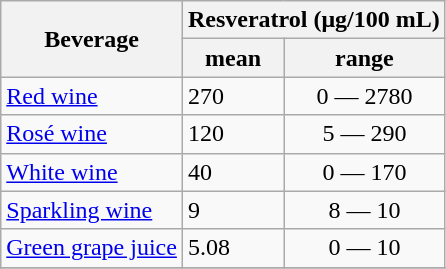<table class="wikitable">
<tr>
<th rowspan="2">Beverage</th>
<th colspan="2">Resveratrol (μg/100 mL)</th>
</tr>
<tr>
<th>mean</th>
<th>range</th>
</tr>
<tr>
<td><a href='#'>Red wine</a></td>
<td>270</td>
<td style="text-align:center;">0 — 2780</td>
</tr>
<tr>
<td><a href='#'>Rosé wine</a></td>
<td>120</td>
<td style="text-align:center;">5 — 290</td>
</tr>
<tr>
<td><a href='#'>White wine</a></td>
<td>40</td>
<td style="text-align:center;">0 — 170</td>
</tr>
<tr>
<td><a href='#'>Sparkling wine</a></td>
<td>9</td>
<td style="text-align:center;">8 — 10</td>
</tr>
<tr>
<td><a href='#'>Green grape juice</a></td>
<td>5.08</td>
<td style="text-align:center;">0 — 10</td>
</tr>
<tr>
</tr>
</table>
